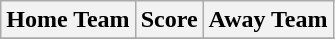<table class="wikitable" style="text-align: center">
<tr>
<th>Home Team</th>
<th>Score</th>
<th>Away Team</th>
</tr>
<tr>
</tr>
</table>
